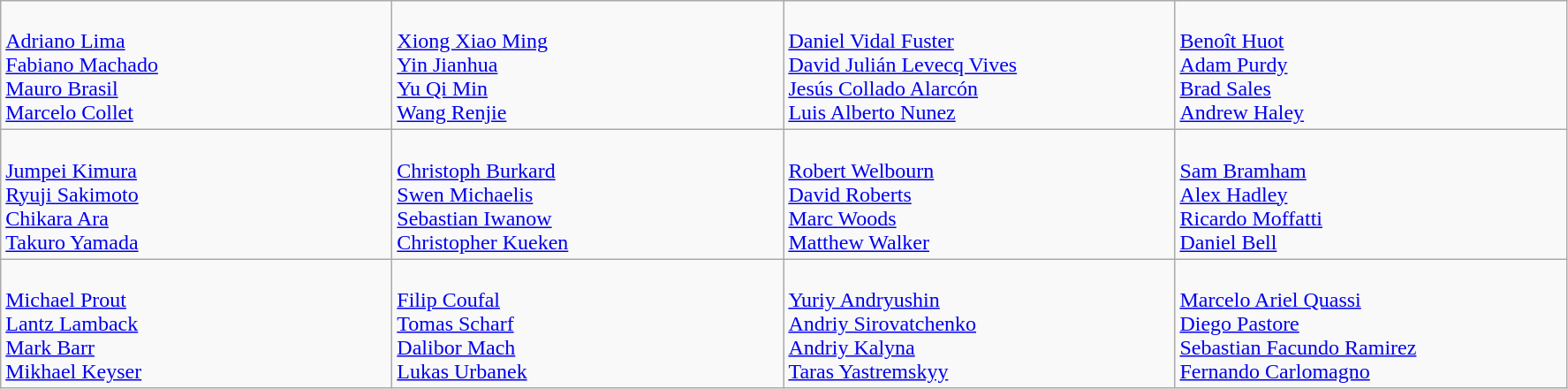<table class="wikitable">
<tr>
<td style="vertical-align:top; width:18em"><br><a href='#'>Adriano Lima</a><br><a href='#'>Fabiano Machado</a><br><a href='#'>Mauro Brasil</a><br><a href='#'>Marcelo Collet</a></td>
<td style="vertical-align:top; width:18em"><br><a href='#'>Xiong Xiao Ming</a><br><a href='#'>Yin Jianhua</a><br><a href='#'>Yu Qi Min</a><br><a href='#'>Wang Renjie</a></td>
<td style="vertical-align:top; width:18em"><br><a href='#'>Daniel Vidal Fuster</a><br><a href='#'>David Julián Levecq Vives</a><br><a href='#'>Jesús Collado Alarcón</a><br><a href='#'>Luis Alberto Nunez</a></td>
<td style="vertical-align:top; width:18em"><br><a href='#'>Benoît Huot</a><br><a href='#'>Adam Purdy</a><br><a href='#'>Brad Sales</a><br><a href='#'>Andrew Haley</a></td>
</tr>
<tr>
<td style="vertical-align:top; width:18em"><br><a href='#'>Jumpei Kimura</a><br><a href='#'>Ryuji Sakimoto</a><br><a href='#'>Chikara Ara</a><br><a href='#'>Takuro Yamada</a></td>
<td style="vertical-align:top; width:18em"><br><a href='#'>Christoph Burkard</a><br><a href='#'>Swen Michaelis</a><br><a href='#'>Sebastian Iwanow</a><br><a href='#'>Christopher Kueken</a></td>
<td style="vertical-align:top; width:18em"><br><a href='#'>Robert Welbourn</a><br><a href='#'>David Roberts</a><br><a href='#'>Marc Woods</a><br><a href='#'>Matthew Walker</a></td>
<td style="vertical-align:top; width:18em"><br><a href='#'>Sam Bramham</a><br><a href='#'>Alex Hadley</a><br><a href='#'>Ricardo Moffatti</a><br><a href='#'>Daniel Bell</a></td>
</tr>
<tr>
<td style="vertical-align:top; width:18em"><br><a href='#'>Michael Prout</a><br><a href='#'>Lantz Lamback</a><br><a href='#'>Mark Barr</a><br><a href='#'>Mikhael Keyser</a></td>
<td style="vertical-align:top; width:18em"><br><a href='#'>Filip Coufal</a><br><a href='#'>Tomas Scharf</a><br><a href='#'>Dalibor Mach</a><br><a href='#'>Lukas Urbanek</a></td>
<td style="vertical-align:top; width:18em"><br><a href='#'>Yuriy Andryushin</a><br><a href='#'>Andriy Sirovatchenko</a><br><a href='#'>Andriy Kalyna</a><br><a href='#'>Taras Yastremskyy</a></td>
<td style="vertical-align:top; width:18em"><br><a href='#'>Marcelo Ariel Quassi</a><br><a href='#'>Diego Pastore</a><br><a href='#'>Sebastian Facundo Ramirez</a><br><a href='#'>Fernando Carlomagno</a></td>
</tr>
</table>
